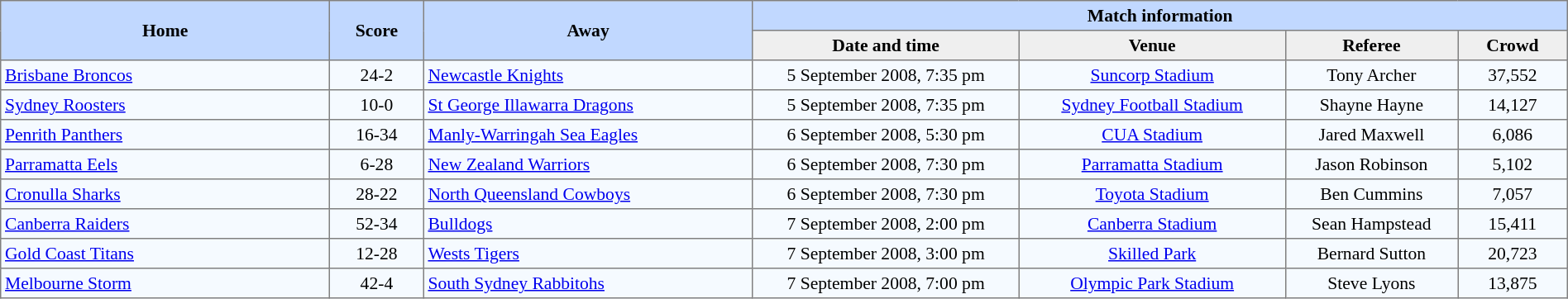<table border=1 style="border-collapse:collapse; font-size:90%;" cellpadding=3 cellspacing=0 width=100%>
<tr bgcolor=#C1D8FF>
<th rowspan=2 width=21%>Home</th>
<th rowspan=2 width=6%>Score</th>
<th rowspan=2 width=21%>Away</th>
<th colspan=6>Match information</th>
</tr>
<tr bgcolor=#EFEFEF>
<th width=17%>Date and time</th>
<th width=17%>Venue</th>
<th width=11%>Referee</th>
<th width=7%>Crowd</th>
</tr>
<tr align=center bgcolor=#F5FAFF>
<td align=left> <a href='#'>Brisbane Broncos</a></td>
<td>24-2</td>
<td align=left> <a href='#'>Newcastle Knights</a></td>
<td>5 September 2008, 7:35 pm</td>
<td><a href='#'>Suncorp Stadium</a></td>
<td>Tony Archer</td>
<td>37,552</td>
</tr>
<tr align=center bgcolor=#F5FAFF>
<td align=left> <a href='#'>Sydney Roosters</a></td>
<td>10-0</td>
<td align=left> <a href='#'>St George Illawarra Dragons</a></td>
<td>5 September 2008, 7:35 pm</td>
<td><a href='#'>Sydney Football Stadium</a></td>
<td>Shayne Hayne</td>
<td>14,127</td>
</tr>
<tr align=center bgcolor=#F5FAFF>
<td align=left> <a href='#'>Penrith Panthers</a></td>
<td>16-34</td>
<td align=left> <a href='#'>Manly-Warringah Sea Eagles</a></td>
<td>6 September 2008, 5:30 pm</td>
<td><a href='#'>CUA Stadium</a></td>
<td>Jared Maxwell</td>
<td>6,086</td>
</tr>
<tr align=center bgcolor=#F5FAFF>
<td align=left> <a href='#'>Parramatta Eels</a></td>
<td>6-28</td>
<td align=left> <a href='#'>New Zealand Warriors</a></td>
<td>6 September 2008, 7:30 pm</td>
<td><a href='#'>Parramatta Stadium</a></td>
<td>Jason Robinson</td>
<td>5,102</td>
</tr>
<tr align=center bgcolor=#F5FAFF>
<td align=left> <a href='#'>Cronulla Sharks</a></td>
<td>28-22</td>
<td align=left> <a href='#'>North Queensland Cowboys</a></td>
<td>6 September 2008, 7:30 pm</td>
<td><a href='#'>Toyota Stadium</a></td>
<td>Ben Cummins</td>
<td>7,057</td>
</tr>
<tr align=center bgcolor=#F5FAFF>
<td align=left> <a href='#'>Canberra Raiders</a></td>
<td>52-34</td>
<td align=left> <a href='#'>Bulldogs</a></td>
<td>7 September 2008, 2:00 pm</td>
<td><a href='#'>Canberra Stadium</a></td>
<td>Sean Hampstead</td>
<td>15,411</td>
</tr>
<tr align=center bgcolor=#F5FAFF>
<td align=left> <a href='#'>Gold Coast Titans</a></td>
<td>12-28</td>
<td align=left> <a href='#'>Wests Tigers</a></td>
<td>7 September 2008, 3:00 pm</td>
<td><a href='#'>Skilled Park</a></td>
<td>Bernard Sutton</td>
<td>20,723</td>
</tr>
<tr align=center bgcolor=#F5FAFF>
<td align=left> <a href='#'>Melbourne Storm</a></td>
<td>42-4</td>
<td align=left> <a href='#'>South Sydney Rabbitohs</a></td>
<td>7 September 2008, 7:00 pm</td>
<td><a href='#'>Olympic Park Stadium</a></td>
<td>Steve Lyons</td>
<td>13,875</td>
</tr>
</table>
